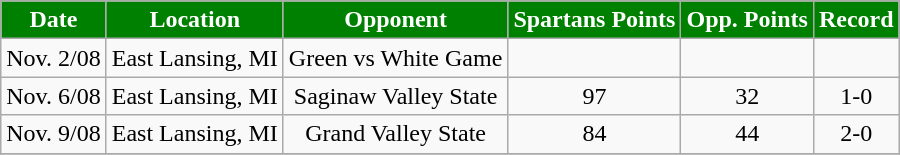<table class="wikitable" style="text-align:center;">
<tr>
<th style="background:green;color:#FFFFFF;">Date</th>
<th style="background:green;color:#FFFFFF;">Location</th>
<th style="background:green;color:#FFFFFF;">Opponent</th>
<th style="background:green;color:#FFFFFF;">Spartans Points</th>
<th style="background:green;color:#FFFFFF;">Opp. Points</th>
<th style="background:green;color:#FFFFFF;">Record</th>
</tr>
<tr>
<td>Nov. 2/08</td>
<td>East Lansing, MI</td>
<td>Green vs White Game</td>
<td></td>
<td></td>
<td></td>
</tr>
<tr>
<td>Nov. 6/08</td>
<td>East Lansing, MI</td>
<td>Saginaw Valley State</td>
<td>97</td>
<td>32</td>
<td>1-0</td>
</tr>
<tr>
<td>Nov. 9/08</td>
<td>East Lansing, MI</td>
<td>Grand Valley State</td>
<td>84</td>
<td>44</td>
<td>2-0</td>
</tr>
<tr>
</tr>
</table>
